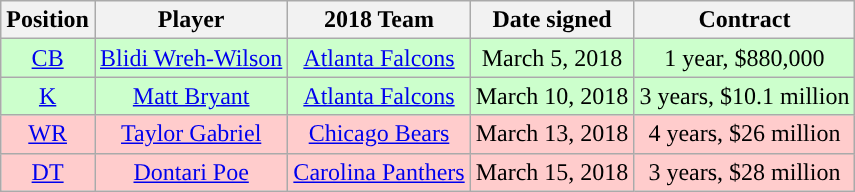<table class="wikitable" style="text-align:center">
<tr>
<th>Position</th>
<th>Player</th>
<th>2018 Team</th>
<th>Date signed</th>
<th>Contract</th>
</tr>
<tr style="background:#cfc">
<td><a href='#'>CB</a></td>
<td><a href='#'>Blidi Wreh-Wilson</a></td>
<td><a href='#'>Atlanta Falcons</a></td>
<td>March 5, 2018</td>
<td>1 year, $880,000</td>
</tr>
<tr style="background:#cfc">
<td><a href='#'>K</a></td>
<td><a href='#'>Matt Bryant</a></td>
<td><a href='#'>Atlanta Falcons</a></td>
<td>March 10, 2018</td>
<td>3 years, $10.1 million</td>
</tr>
<tr style="background:#fcc">
<td><a href='#'>WR</a></td>
<td><a href='#'>Taylor Gabriel</a></td>
<td><a href='#'>Chicago Bears</a></td>
<td>March 13, 2018</td>
<td>4 years, $26 million</td>
</tr>
<tr style="background:#fcc">
<td><a href='#'>DT</a></td>
<td><a href='#'>Dontari Poe</a></td>
<td><a href='#'>Carolina Panthers</a></td>
<td>March 15, 2018</td>
<td>3 years, $28 million</td>
</tr>
</table>
